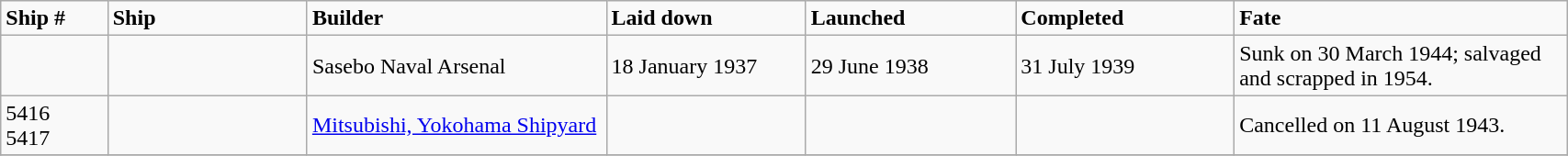<table class="wikitable" width="90%">
<tr>
<td width="3%"><strong>Ship #</strong></td>
<td width="6%"><strong>Ship</strong></td>
<td width="9%"><strong>Builder</strong></td>
<td width="6%"><strong>Laid down</strong></td>
<td width="6%"><strong>Launched</strong></td>
<td width="6%"><strong>Completed</strong></td>
<td width="10%"><strong>Fate</strong></td>
</tr>
<tr>
<td></td>
<td></td>
<td>Sasebo Naval Arsenal</td>
<td>18 January 1937</td>
<td>29 June 1938</td>
<td>31 July 1939</td>
<td>Sunk on 30 March 1944; salvaged and scrapped in 1954.</td>
</tr>
<tr>
<td>5416<br>5417</td>
<td><br></td>
<td><a href='#'>Mitsubishi, Yokohama Shipyard</a></td>
<td></td>
<td></td>
<td></td>
<td>Cancelled on 11 August 1943.</td>
</tr>
<tr>
</tr>
</table>
